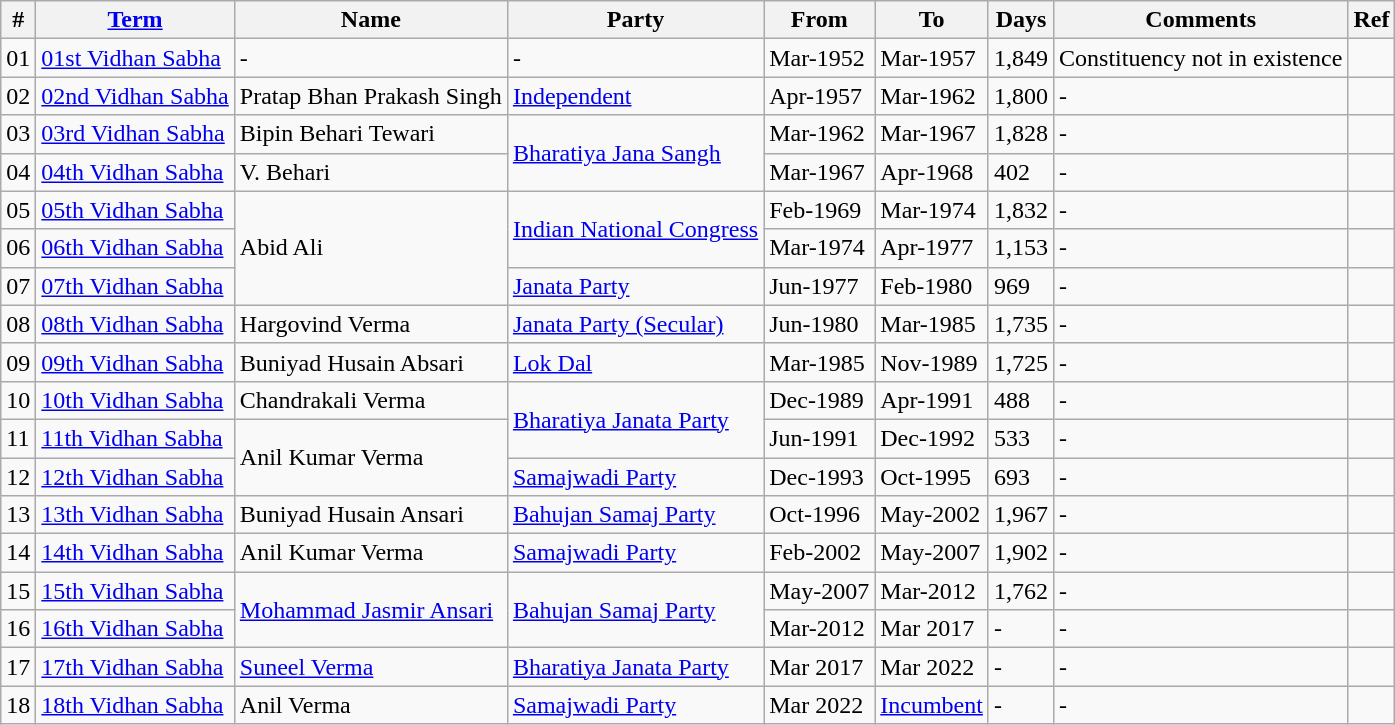<table class="wikitable sortable">
<tr>
<th>#</th>
<th><a href='#'>Term</a></th>
<th>Name</th>
<th>Party</th>
<th>From</th>
<th>To</th>
<th>Days</th>
<th>Comments</th>
<th>Ref</th>
</tr>
<tr>
<td>01</td>
<td><a href='#'>01st Vidhan Sabha</a></td>
<td>-</td>
<td>-</td>
<td>Mar-1952</td>
<td>Mar-1957</td>
<td>1,849</td>
<td>Constituency not in existence</td>
<td></td>
</tr>
<tr>
<td>02</td>
<td><a href='#'>02nd Vidhan Sabha</a></td>
<td>Pratap  Bhan Prakash Singh</td>
<td><a href='#'>Independent</a></td>
<td>Apr-1957</td>
<td>Mar-1962</td>
<td>1,800</td>
<td>-</td>
<td></td>
</tr>
<tr>
<td>03</td>
<td><a href='#'>03rd Vidhan Sabha</a></td>
<td>Bipin  Behari Tewari</td>
<td rowspan="2"><a href='#'>Bharatiya Jana Sangh</a></td>
<td>Mar-1962</td>
<td>Mar-1967</td>
<td>1,828</td>
<td>-</td>
<td></td>
</tr>
<tr>
<td>04</td>
<td><a href='#'>04th Vidhan Sabha</a></td>
<td>V. Behari</td>
<td>Mar-1967</td>
<td>Apr-1968</td>
<td>402</td>
<td>-</td>
<td></td>
</tr>
<tr>
<td>05</td>
<td><a href='#'>05th Vidhan Sabha</a></td>
<td rowspan="3">Abid Ali</td>
<td rowspan="2"><a href='#'>Indian National Congress</a></td>
<td>Feb-1969</td>
<td>Mar-1974</td>
<td>1,832</td>
<td>-</td>
<td></td>
</tr>
<tr>
<td>06</td>
<td><a href='#'>06th Vidhan Sabha</a></td>
<td>Mar-1974</td>
<td>Apr-1977</td>
<td>1,153</td>
<td>-</td>
<td></td>
</tr>
<tr>
<td>07</td>
<td><a href='#'>07th Vidhan Sabha</a></td>
<td><a href='#'>Janata Party</a></td>
<td>Jun-1977</td>
<td>Feb-1980</td>
<td>969</td>
<td>-</td>
<td></td>
</tr>
<tr>
<td>08</td>
<td><a href='#'>08th Vidhan Sabha</a></td>
<td>Hargovind  Verma</td>
<td><a href='#'>Janata Party (Secular)</a></td>
<td>Jun-1980</td>
<td>Mar-1985</td>
<td>1,735</td>
<td>-</td>
<td></td>
</tr>
<tr>
<td>09</td>
<td><a href='#'>09th Vidhan Sabha</a></td>
<td>Buniyad  Husain Absari</td>
<td><a href='#'>Lok Dal</a></td>
<td>Mar-1985</td>
<td>Nov-1989</td>
<td>1,725</td>
<td>-</td>
<td></td>
</tr>
<tr>
<td>10</td>
<td><a href='#'>10th Vidhan Sabha</a></td>
<td>Chandrakali Verma</td>
<td rowspan="2"><a href='#'>Bharatiya Janata Party</a></td>
<td>Dec-1989</td>
<td>Apr-1991</td>
<td>488</td>
<td>-</td>
<td></td>
</tr>
<tr>
<td>11</td>
<td><a href='#'>11th Vidhan Sabha</a></td>
<td rowspan="2">Anil  Kumar Verma</td>
<td>Jun-1991</td>
<td>Dec-1992</td>
<td>533</td>
<td>-</td>
<td></td>
</tr>
<tr>
<td>12</td>
<td><a href='#'>12th Vidhan Sabha</a></td>
<td><a href='#'>Samajwadi Party</a></td>
<td>Dec-1993</td>
<td>Oct-1995</td>
<td>693</td>
<td>-</td>
<td></td>
</tr>
<tr>
<td>13</td>
<td><a href='#'>13th Vidhan Sabha</a></td>
<td>Buniyad  Husain Ansari</td>
<td><a href='#'>Bahujan Samaj Party</a></td>
<td>Oct-1996</td>
<td>May-2002</td>
<td>1,967</td>
<td>-</td>
<td></td>
</tr>
<tr>
<td>14</td>
<td><a href='#'>14th Vidhan Sabha</a></td>
<td>Anil  Kumar Verma</td>
<td><a href='#'>Samajwadi Party</a></td>
<td>Feb-2002</td>
<td>May-2007</td>
<td>1,902</td>
<td>-</td>
<td></td>
</tr>
<tr>
<td>15</td>
<td><a href='#'>15th Vidhan Sabha</a></td>
<td rowspan="2"><a href='#'>Mohammad Jasmir Ansari</a></td>
<td rowspan="2"><a href='#'>Bahujan Samaj Party</a></td>
<td>May-2007</td>
<td>Mar-2012</td>
<td>1,762</td>
<td>-</td>
<td></td>
</tr>
<tr>
<td>16</td>
<td><a href='#'>16th Vidhan Sabha</a></td>
<td>Mar-2012</td>
<td>Mar 2017</td>
<td>-</td>
<td>-</td>
<td></td>
</tr>
<tr>
<td>17</td>
<td><a href='#'>17th Vidhan Sabha</a></td>
<td><a href='#'>Suneel Verma</a></td>
<td><a href='#'>Bharatiya Janata Party</a></td>
<td>Mar 2017</td>
<td>Mar 2022</td>
<td>-</td>
<td>-</td>
<td></td>
</tr>
<tr>
<td>18</td>
<td><a href='#'>18th Vidhan Sabha</a></td>
<td>Anil Verma</td>
<td><a href='#'>Samajwadi Party</a></td>
<td>Mar 2022</td>
<td><a href='#'>Incumbent</a></td>
<td>-</td>
<td>-</td>
<td></td>
</tr>
</table>
